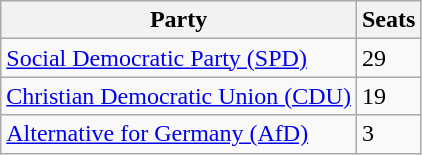<table class="wikitable">
<tr>
<th>Party</th>
<th>Seats</th>
</tr>
<tr>
<td><a href='#'>Social Democratic Party (SPD)</a></td>
<td>29</td>
</tr>
<tr>
<td><a href='#'>Christian Democratic Union (CDU)</a></td>
<td>19</td>
</tr>
<tr>
<td><a href='#'>Alternative for Germany (AfD)</a></td>
<td>3</td>
</tr>
</table>
